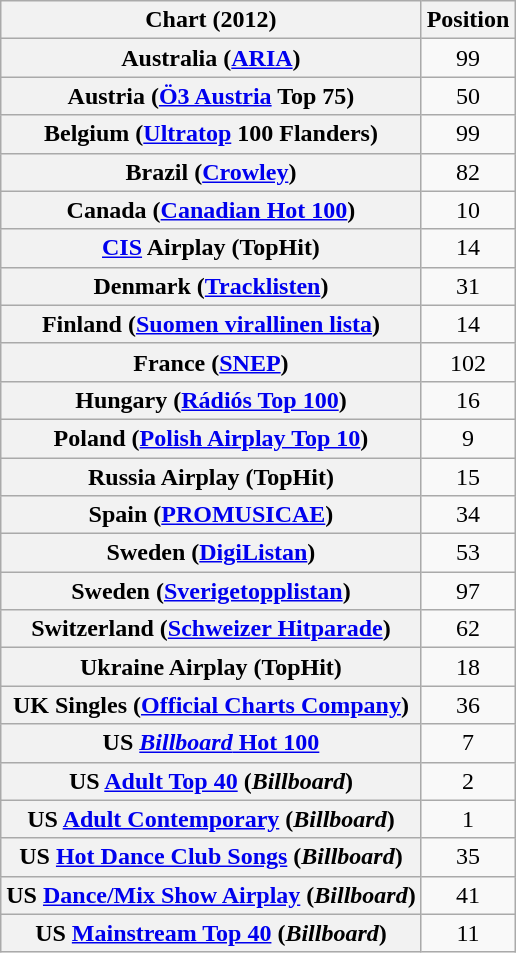<table class="wikitable plainrowheaders sortable" style="text-align:center">
<tr>
<th scope="col">Chart (2012)</th>
<th scope="col">Position</th>
</tr>
<tr>
<th scope="row">Australia (<a href='#'>ARIA</a>)</th>
<td>99</td>
</tr>
<tr>
<th scope="row">Austria (<a href='#'>Ö3 Austria</a> Top 75)</th>
<td>50</td>
</tr>
<tr>
<th scope="row">Belgium (<a href='#'>Ultratop</a> 100 Flanders)</th>
<td>99</td>
</tr>
<tr>
<th scope="row">Brazil (<a href='#'>Crowley</a>)</th>
<td>82</td>
</tr>
<tr>
<th scope="row">Canada (<a href='#'>Canadian Hot 100</a>)</th>
<td>10</td>
</tr>
<tr>
<th scope="row"><a href='#'>CIS</a> Airplay (TopHit)</th>
<td>14</td>
</tr>
<tr>
<th scope="row">Denmark (<a href='#'>Tracklisten</a>)</th>
<td>31</td>
</tr>
<tr>
<th scope="row">Finland (<a href='#'>Suomen virallinen lista</a>)</th>
<td>14</td>
</tr>
<tr>
<th scope="row">France (<a href='#'>SNEP</a>)</th>
<td style="text-align:center;">102</td>
</tr>
<tr>
<th scope="row">Hungary (<a href='#'>Rádiós Top 100</a>)</th>
<td style="text-align:center;">16</td>
</tr>
<tr>
<th scope="row">Poland (<a href='#'>Polish Airplay Top 10</a>)</th>
<td style="text-align:center;">9</td>
</tr>
<tr>
<th scope="row">Russia Airplay (TopHit)</th>
<td>15</td>
</tr>
<tr>
<th scope="row">Spain (<a href='#'>PROMUSICAE</a>)</th>
<td style="text-align:center;">34</td>
</tr>
<tr>
<th scope="row">Sweden (<a href='#'>DigiListan</a>)</th>
<td>53</td>
</tr>
<tr>
<th scope="row">Sweden (<a href='#'>Sverigetopplistan</a>)</th>
<td>97</td>
</tr>
<tr>
<th scope="row">Switzerland (<a href='#'>Schweizer Hitparade</a>)</th>
<td>62</td>
</tr>
<tr>
<th scope="row">Ukraine Airplay (TopHit)</th>
<td>18</td>
</tr>
<tr>
<th scope="row">UK Singles (<a href='#'>Official Charts Company</a>)</th>
<td>36</td>
</tr>
<tr>
<th scope="row">US <a href='#'><em>Billboard</em> Hot 100</a></th>
<td>7</td>
</tr>
<tr>
<th scope="row">US <a href='#'>Adult Top 40</a> (<em>Billboard</em>)</th>
<td>2</td>
</tr>
<tr>
<th scope="row">US <a href='#'>Adult Contemporary</a> (<em>Billboard</em>)</th>
<td>1</td>
</tr>
<tr>
<th scope="row">US <a href='#'>Hot Dance Club Songs</a> (<em>Billboard</em>)</th>
<td>35</td>
</tr>
<tr>
<th scope="row">US <a href='#'>Dance/Mix Show Airplay</a> (<em>Billboard</em>)</th>
<td style="text-align:center;">41</td>
</tr>
<tr>
<th scope="row">US <a href='#'>Mainstream Top 40</a> (<em>Billboard</em>)</th>
<td>11</td>
</tr>
</table>
